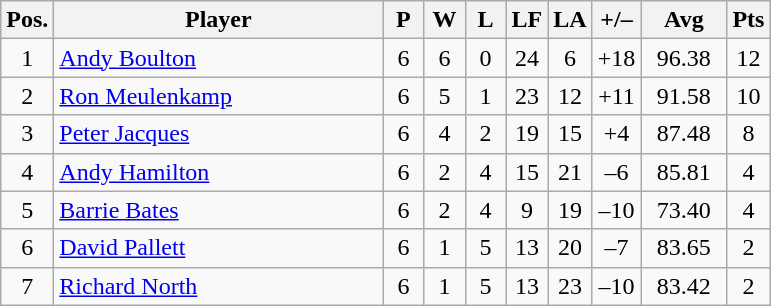<table class="wikitable" style="text-align:center; margin: 1em auto 1em auto, align:left">
<tr>
<th width=20>Pos.</th>
<th width=212>Player</th>
<th width=20>P</th>
<th width=20>W</th>
<th width=20>L</th>
<th width=20>LF</th>
<th width=20>LA</th>
<th width=25>+/–</th>
<th width=50>Avg</th>
<th width=20>Pts</th>
</tr>
<tr style=>
<td>1</td>
<td align=left> <a href='#'>Andy Boulton</a></td>
<td>6</td>
<td>6</td>
<td>0</td>
<td>24</td>
<td>6</td>
<td>+18</td>
<td>96.38</td>
<td>12</td>
</tr>
<tr style=>
<td>2</td>
<td align=left> <a href='#'>Ron Meulenkamp</a></td>
<td>6</td>
<td>5</td>
<td>1</td>
<td>23</td>
<td>12</td>
<td>+11</td>
<td>91.58</td>
<td>10</td>
</tr>
<tr style=>
<td>3</td>
<td align=left> <a href='#'>Peter Jacques</a></td>
<td>6</td>
<td>4</td>
<td>2</td>
<td>19</td>
<td>15</td>
<td>+4</td>
<td>87.48</td>
<td>8</td>
</tr>
<tr style=>
<td>4</td>
<td align=left> <a href='#'>Andy Hamilton</a></td>
<td>6</td>
<td>2</td>
<td>4</td>
<td>15</td>
<td>21</td>
<td>–6</td>
<td>85.81</td>
<td>4</td>
</tr>
<tr style=>
<td>5</td>
<td align=left> <a href='#'>Barrie Bates</a></td>
<td>6</td>
<td>2</td>
<td>4</td>
<td>9</td>
<td>19</td>
<td>–10</td>
<td>73.40</td>
<td>4</td>
</tr>
<tr style=>
<td>6</td>
<td align=left> <a href='#'>David Pallett</a></td>
<td>6</td>
<td>1</td>
<td>5</td>
<td>13</td>
<td>20</td>
<td>–7</td>
<td>83.65</td>
<td>2</td>
</tr>
<tr style=>
<td>7</td>
<td align=left> <a href='#'>Richard North</a></td>
<td>6</td>
<td>1</td>
<td>5</td>
<td>13</td>
<td>23</td>
<td>–10</td>
<td>83.42</td>
<td>2</td>
</tr>
</table>
